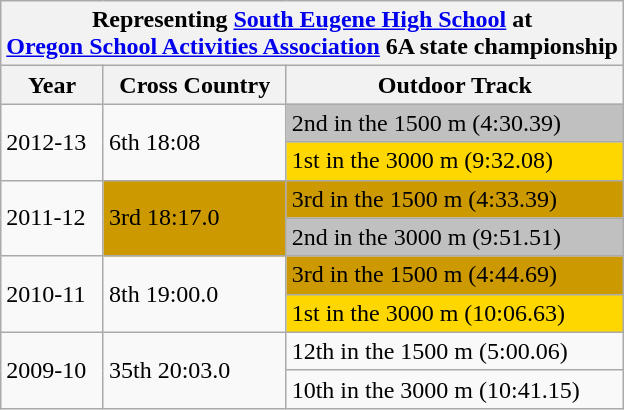<table class="wikitable sortable">
<tr>
<th colspan="7">Representing <a href='#'>South Eugene High School</a> at<br><a href='#'>Oregon School Activities Association</a> 6A state championship</th>
</tr>
<tr>
<th>Year</th>
<th>Cross Country</th>
<th>Outdoor Track</th>
</tr>
<tr>
<td Rowspan=2>2012-13</td>
<td Rowspan=2>6th 18:08</td>
<td bgcolor=silver>2nd in the 1500 m (4:30.39)</td>
</tr>
<tr>
<td bgcolor=gold>1st in the 3000 m (9:32.08)</td>
</tr>
<tr>
<td Rowspan=2>2011-12</td>
<td bgcolor=cc9900 Rowspan=2>3rd 18:17.0</td>
<td bgcolor=cc9900>3rd in the 1500 m (4:33.39)</td>
</tr>
<tr>
<td bgcolor=silver>2nd in the 3000 m (9:51.51)</td>
</tr>
<tr>
<td Rowspan=2>2010-11</td>
<td Rowspan=2>8th 19:00.0</td>
<td bgcolor=cc9900>3rd in the 1500 m (4:44.69)</td>
</tr>
<tr>
<td bgcolor=gold>1st in the 3000 m (10:06.63)</td>
</tr>
<tr>
<td Rowspan=2>2009-10</td>
<td Rowspan=2>35th 20:03.0</td>
<td>12th in the 1500 m (5:00.06)</td>
</tr>
<tr>
<td>10th in the 3000 m (10:41.15)</td>
</tr>
</table>
